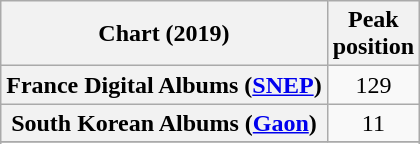<table class="wikitable sortable plainrowheaders" style="text-align:center">
<tr>
<th scope="col">Chart (2019)</th>
<th scope="col">Peak<br>position</th>
</tr>
<tr>
<th scope="row">France Digital Albums (<a href='#'>SNEP</a>)</th>
<td>129</td>
</tr>
<tr>
<th scope="row">South Korean Albums (<a href='#'>Gaon</a>)</th>
<td>11</td>
</tr>
<tr>
</tr>
<tr>
</tr>
</table>
